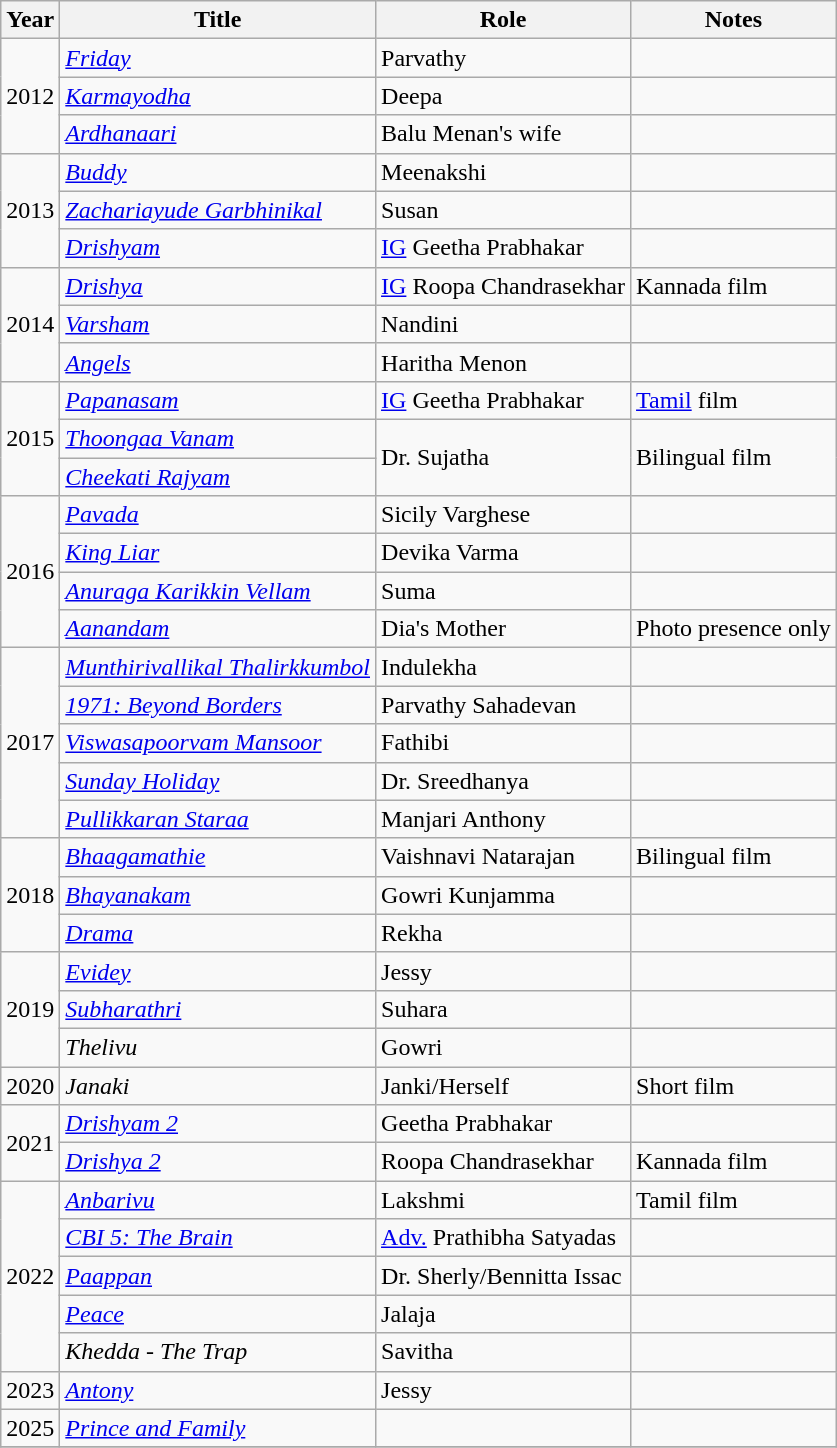<table class="wikitable sortable">
<tr>
<th>Year</th>
<th>Title</th>
<th>Role</th>
<th class="unsortable">Notes</th>
</tr>
<tr>
<td rowspan=3>2012</td>
<td><em><a href='#'>Friday</a></em></td>
<td>Parvathy</td>
<td></td>
</tr>
<tr>
<td><em><a href='#'>Karmayodha</a></em></td>
<td>Deepa</td>
<td></td>
</tr>
<tr>
<td><em><a href='#'>Ardhanaari</a></em></td>
<td>Balu Menan's wife</td>
<td></td>
</tr>
<tr>
<td rowspan=3>2013</td>
<td><em><a href='#'>Buddy</a></em></td>
<td>Meenakshi</td>
<td></td>
</tr>
<tr>
<td><em><a href='#'>Zachariayude Garbhinikal</a></em></td>
<td>Susan</td>
<td></td>
</tr>
<tr>
<td><em><a href='#'>Drishyam</a></em></td>
<td><a href='#'>IG</a> Geetha Prabhakar</td>
<td></td>
</tr>
<tr>
<td rowspan=3>2014</td>
<td><em><a href='#'>Drishya</a></em></td>
<td><a href='#'>IG</a> Roopa Chandrasekhar</td>
<td>Kannada film</td>
</tr>
<tr>
<td><em><a href='#'>Varsham</a></em></td>
<td>Nandini</td>
<td></td>
</tr>
<tr>
<td><em><a href='#'>Angels</a></em></td>
<td>Haritha Menon</td>
<td></td>
</tr>
<tr>
<td rowspan=3>2015</td>
<td><em><a href='#'>Papanasam</a></em></td>
<td><a href='#'>IG</a> Geetha Prabhakar</td>
<td><a href='#'>Tamil</a> film</td>
</tr>
<tr>
<td><em><a href='#'>Thoongaa Vanam</a></em></td>
<td rowspan=2>Dr. Sujatha</td>
<td rowspan=2>Bilingual film<br></td>
</tr>
<tr>
<td><em><a href='#'>Cheekati Rajyam</a></em></td>
</tr>
<tr>
<td rowspan=4>2016</td>
<td><em><a href='#'>Pavada</a></em></td>
<td>Sicily Varghese</td>
<td></td>
</tr>
<tr>
<td><em><a href='#'>King Liar</a></em></td>
<td>Devika Varma</td>
<td></td>
</tr>
<tr>
<td><em><a href='#'>Anuraga Karikkin Vellam</a></em></td>
<td>Suma</td>
<td></td>
</tr>
<tr>
<td><em><a href='#'>Aanandam</a></em></td>
<td>Dia's Mother</td>
<td>Photo presence only</td>
</tr>
<tr>
<td rowspan=5>2017</td>
<td><em><a href='#'>Munthirivallikal Thalirkkumbol</a></em></td>
<td>Indulekha</td>
<td></td>
</tr>
<tr>
<td><em><a href='#'>1971: Beyond Borders</a></em></td>
<td>Parvathy Sahadevan</td>
<td></td>
</tr>
<tr>
<td><em><a href='#'>Viswasapoorvam Mansoor</a></em></td>
<td>Fathibi</td>
<td></td>
</tr>
<tr>
<td><em><a href='#'>Sunday Holiday</a></em></td>
<td>Dr. Sreedhanya</td>
<td></td>
</tr>
<tr>
<td><em><a href='#'>Pullikkaran Staraa</a></em></td>
<td>Manjari Anthony</td>
<td></td>
</tr>
<tr>
<td rowspan="3">2018</td>
<td><em><a href='#'>Bhaagamathie</a></em></td>
<td>Vaishnavi Natarajan</td>
<td>Bilingual film</td>
</tr>
<tr>
<td><em><a href='#'>Bhayanakam</a></em></td>
<td>Gowri Kunjamma</td>
<td></td>
</tr>
<tr>
<td><em><a href='#'>Drama</a></em></td>
<td>Rekha</td>
<td></td>
</tr>
<tr>
<td rowspan=3>2019</td>
<td><em><a href='#'>Evidey</a></em></td>
<td>Jessy</td>
<td></td>
</tr>
<tr>
<td><em><a href='#'>Subharathri</a></em></td>
<td>Suhara</td>
<td></td>
</tr>
<tr>
<td><em>Thelivu</em></td>
<td>Gowri</td>
<td></td>
</tr>
<tr>
<td>2020</td>
<td><em>Janaki</em></td>
<td>Janki/Herself</td>
<td>Short film</td>
</tr>
<tr>
<td rowspan=2>2021</td>
<td><em><a href='#'>Drishyam 2</a></em></td>
<td>Geetha Prabhakar</td>
<td></td>
</tr>
<tr>
<td><em><a href='#'>Drishya 2</a></em></td>
<td>Roopa Chandrasekhar</td>
<td>Kannada film</td>
</tr>
<tr>
<td rowspan=5>2022</td>
<td><em><a href='#'>Anbarivu</a></em></td>
<td>Lakshmi</td>
<td>Tamil film</td>
</tr>
<tr>
<td><em><a href='#'>CBI 5: The Brain</a></em></td>
<td><a href='#'>Adv.</a> Prathibha Satyadas</td>
<td></td>
</tr>
<tr>
<td><em><a href='#'>Paappan</a></em></td>
<td>Dr. Sherly/Bennitta Issac</td>
<td></td>
</tr>
<tr>
<td><em><a href='#'>Peace</a></em></td>
<td>Jalaja</td>
<td></td>
</tr>
<tr>
<td><em>Khedda - The Trap</em></td>
<td>Savitha</td>
<td></td>
</tr>
<tr>
<td>2023</td>
<td><em><a href='#'>Antony</a></em></td>
<td>Jessy</td>
<td></td>
</tr>
<tr>
<td>2025</td>
<td><em><a href='#'>Prince and Family</a></em></td>
<td></td>
<td></td>
</tr>
<tr>
</tr>
</table>
